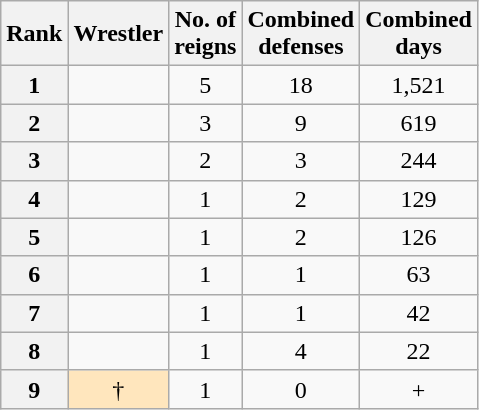<table class="wikitable sortable" style="text-align: center">
<tr>
<th>Rank</th>
<th>Wrestler</th>
<th>No. of<br>reigns</th>
<th>Combined<br>defenses</th>
<th>Combined<br>days</th>
</tr>
<tr>
<th>1</th>
<td></td>
<td>5</td>
<td>18</td>
<td>1,521</td>
</tr>
<tr>
<th>2</th>
<td></td>
<td>3</td>
<td>9</td>
<td>619</td>
</tr>
<tr>
<th>3</th>
<td></td>
<td>2</td>
<td>3</td>
<td>244</td>
</tr>
<tr>
<th>4</th>
<td></td>
<td>1</td>
<td>2</td>
<td>129</td>
</tr>
<tr>
<th>5</th>
<td></td>
<td>1</td>
<td>2</td>
<td>126</td>
</tr>
<tr>
<th>6</th>
<td></td>
<td>1</td>
<td>1</td>
<td>63</td>
</tr>
<tr>
<th>7</th>
<td></td>
<td>1</td>
<td>1</td>
<td>42</td>
</tr>
<tr>
<th>8</th>
<td></td>
<td>1</td>
<td>4</td>
<td>22</td>
</tr>
<tr>
<th>9</th>
<td style="background-color:#FFE6BD"> †</td>
<td>1</td>
<td>0</td>
<td>+</td>
</tr>
</table>
